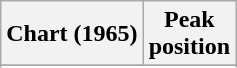<table class="wikitable">
<tr>
<th align="left">Chart (1965)</th>
<th style="text-align:center;">Peak<br>position</th>
</tr>
<tr>
</tr>
<tr>
</tr>
</table>
